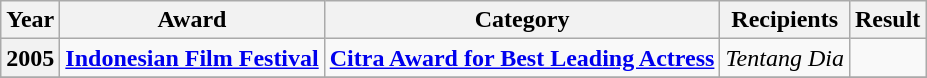<table class="wikitable sortable">
<tr>
<th>Year</th>
<th>Award</th>
<th>Category</th>
<th>Recipients</th>
<th>Result</th>
</tr>
<tr>
<th>2005</th>
<td><strong><a href='#'>Indonesian Film Festival</a></strong></td>
<td><strong><a href='#'>Citra Award for Best Leading Actress</a></strong></td>
<td><em>Tentang Dia</em></td>
<td></td>
</tr>
<tr>
</tr>
</table>
